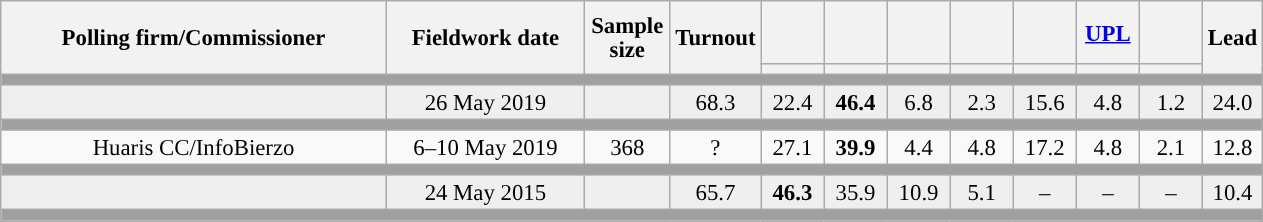<table class="wikitable collapsible collapsed" style="text-align:center; font-size:95%; line-height:16px;">
<tr style="height:42px;">
<th style="width:250px;" rowspan="2">Polling firm/Commissioner</th>
<th style="width:125px;" rowspan="2">Fieldwork date</th>
<th style="width:50px;" rowspan="2">Sample size</th>
<th style="width:45px;" rowspan="2">Turnout</th>
<th style="width:35px;"></th>
<th style="width:35px;"></th>
<th style="width:35px;"></th>
<th style="width:35px;"></th>
<th style="width:35px;"></th>
<th style="width:35px;"><a href='#'>UPL</a></th>
<th style="width:35px;"></th>
<th style="width:30px;" rowspan="2">Lead</th>
</tr>
<tr>
<th style="color:inherit;background:"></th>
<th style="color:inherit;background:"></th>
<th style="color:inherit;background:"></th>
<th style="color:inherit;background:"></th>
<th style="color:inherit;background:"></th>
<th style="color:inherit;background:"></th>
<th style="color:inherit;background:"></th>
</tr>
<tr>
<td colspan="12" style="background:#A0A0A0"></td>
</tr>
<tr style="background:#EFEFEF;">
<td><strong></strong></td>
<td>26 May 2019</td>
<td></td>
<td>68.3</td>
<td>22.4<br></td>
<td><strong>46.4</strong><br></td>
<td>6.8<br></td>
<td>2.3<br></td>
<td>15.6<br></td>
<td>4.8<br></td>
<td>1.2<br></td>
<td style="background:">24.0</td>
</tr>
<tr>
<td colspan="12" style="background:#A0A0A0"></td>
</tr>
<tr>
<td>Huaris CC/InfoBierzo</td>
<td>6–10 May 2019</td>
<td>368</td>
<td>?</td>
<td>27.1<br></td>
<td><strong>39.9</strong><br></td>
<td>4.4<br></td>
<td>4.8<br></td>
<td>17.2<br></td>
<td>4.8<br></td>
<td>2.1<br></td>
<td style="background:">12.8</td>
</tr>
<tr>
<td colspan="12" style="background:#A0A0A0"></td>
</tr>
<tr style="background:#EFEFEF;">
<td><strong></strong></td>
<td>24 May 2015</td>
<td></td>
<td>65.7</td>
<td><strong>46.3</strong><br></td>
<td>35.9<br></td>
<td>10.9<br></td>
<td>5.1<br></td>
<td>–</td>
<td>–</td>
<td>–</td>
<td style="background:">10.4</td>
</tr>
<tr>
<td colspan="12" style="background:#A0A0A0"></td>
</tr>
</table>
